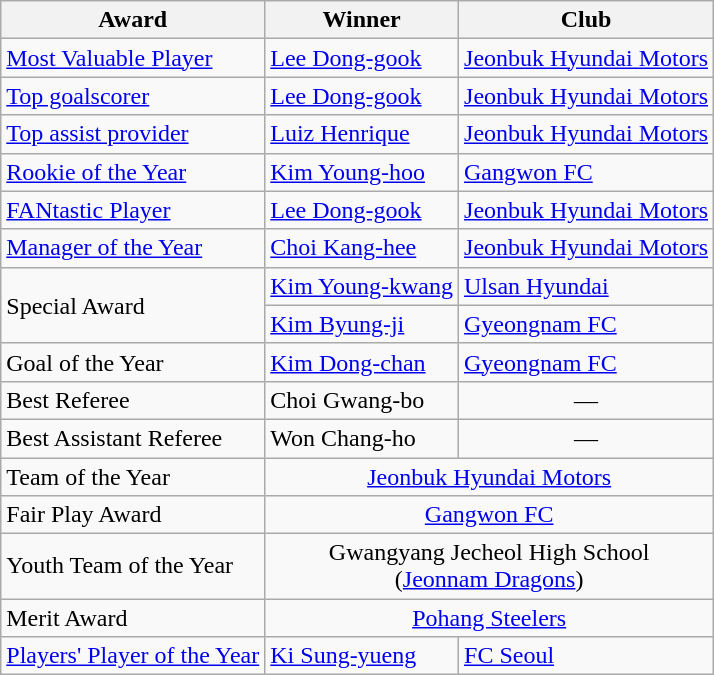<table class="wikitable">
<tr>
<th>Award</th>
<th>Winner</th>
<th>Club</th>
</tr>
<tr>
<td><a href='#'>Most Valuable Player</a></td>
<td> <a href='#'>Lee Dong-gook</a></td>
<td><a href='#'>Jeonbuk Hyundai Motors</a></td>
</tr>
<tr>
<td><a href='#'>Top goalscorer</a></td>
<td> <a href='#'>Lee Dong-gook</a></td>
<td><a href='#'>Jeonbuk Hyundai Motors</a></td>
</tr>
<tr>
<td><a href='#'>Top assist provider</a></td>
<td> <a href='#'>Luiz Henrique</a></td>
<td><a href='#'>Jeonbuk Hyundai Motors</a></td>
</tr>
<tr>
<td><a href='#'>Rookie of the Year</a></td>
<td> <a href='#'>Kim Young-hoo</a></td>
<td><a href='#'>Gangwon FC</a></td>
</tr>
<tr>
<td><a href='#'>FANtastic Player</a></td>
<td> <a href='#'>Lee Dong-gook</a></td>
<td><a href='#'>Jeonbuk Hyundai Motors</a></td>
</tr>
<tr>
<td><a href='#'>Manager of the Year</a></td>
<td> <a href='#'>Choi Kang-hee</a></td>
<td><a href='#'>Jeonbuk Hyundai Motors</a></td>
</tr>
<tr>
<td rowspan="2">Special Award</td>
<td> <a href='#'>Kim Young-kwang</a></td>
<td><a href='#'>Ulsan Hyundai</a></td>
</tr>
<tr>
<td> <a href='#'>Kim Byung-ji</a></td>
<td><a href='#'>Gyeongnam FC</a></td>
</tr>
<tr>
<td>Goal of the Year</td>
<td> <a href='#'>Kim Dong-chan</a></td>
<td><a href='#'>Gyeongnam FC</a></td>
</tr>
<tr>
<td>Best Referee</td>
<td> Choi Gwang-bo</td>
<td align="center">—</td>
</tr>
<tr>
<td>Best Assistant Referee</td>
<td> Won Chang-ho</td>
<td align="center">—</td>
</tr>
<tr>
<td>Team of the Year</td>
<td colspan="2" align="center"><a href='#'>Jeonbuk Hyundai Motors</a></td>
</tr>
<tr>
<td>Fair Play Award</td>
<td colspan="2" align="center"><a href='#'>Gangwon FC</a></td>
</tr>
<tr>
<td>Youth Team of the Year</td>
<td colspan="2" align="center">Gwangyang Jecheol High School<br>(<a href='#'>Jeonnam Dragons</a>)</td>
</tr>
<tr>
<td>Merit Award</td>
<td colspan="2" align="center"><a href='#'>Pohang Steelers</a></td>
</tr>
<tr>
<td><a href='#'>Players' Player of the Year</a></td>
<td> <a href='#'>Ki Sung-yueng</a></td>
<td><a href='#'>FC Seoul</a></td>
</tr>
</table>
